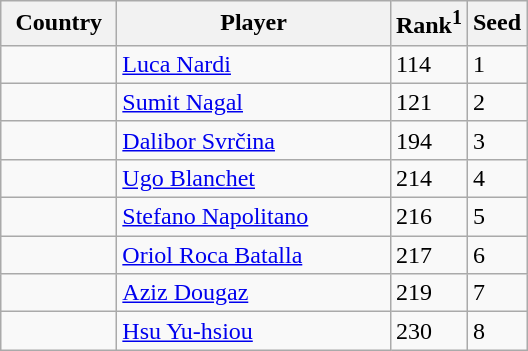<table class="sortable wikitable">
<tr>
<th width="70">Country</th>
<th width="175">Player</th>
<th>Rank<sup>1</sup></th>
<th>Seed</th>
</tr>
<tr>
<td></td>
<td><a href='#'>Luca Nardi</a></td>
<td>114</td>
<td>1</td>
</tr>
<tr>
<td></td>
<td><a href='#'>Sumit Nagal</a></td>
<td>121</td>
<td>2</td>
</tr>
<tr>
<td></td>
<td><a href='#'>Dalibor Svrčina</a></td>
<td>194</td>
<td>3</td>
</tr>
<tr>
<td></td>
<td><a href='#'>Ugo Blanchet</a></td>
<td>214</td>
<td>4</td>
</tr>
<tr>
<td></td>
<td><a href='#'>Stefano Napolitano</a></td>
<td>216</td>
<td>5</td>
</tr>
<tr>
<td></td>
<td><a href='#'>Oriol Roca Batalla</a></td>
<td>217</td>
<td>6</td>
</tr>
<tr>
<td></td>
<td><a href='#'>Aziz Dougaz</a></td>
<td>219</td>
<td>7</td>
</tr>
<tr>
<td></td>
<td><a href='#'>Hsu Yu-hsiou</a></td>
<td>230</td>
<td>8</td>
</tr>
</table>
